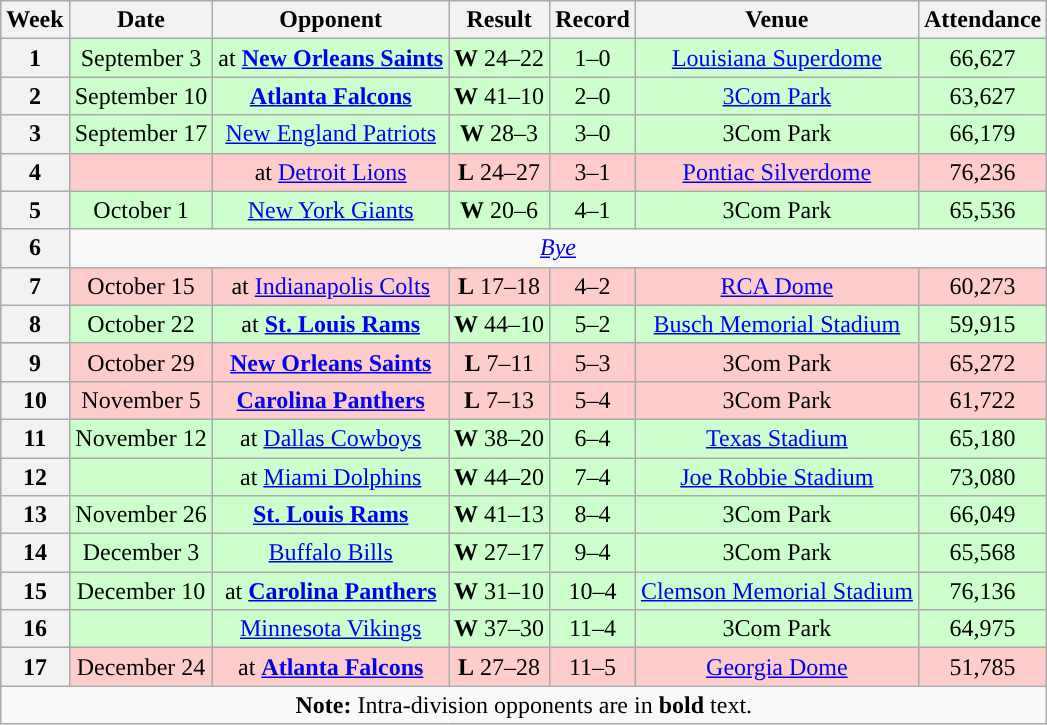<table class="wikitable" style="text-align:center;">
<tr>
<th>Week</th>
<th>Date</th>
<th>Opponent</th>
<th>Result</th>
<th>Record</th>
<th>Venue</th>
<th>Attendance</th>
</tr>
<tr style="background:#cfc">
<th>1</th>
<td>September 3</td>
<td>at <strong><a href='#'>New Orleans Saints</a></strong></td>
<td><strong>W</strong> 24–22</td>
<td>1–0</td>
<td><a href='#'>Louisiana Superdome</a></td>
<td>66,627</td>
</tr>
<tr style="background:#cfc">
<th>2</th>
<td>September 10</td>
<td><strong><a href='#'>Atlanta Falcons</a></strong></td>
<td><strong>W</strong> 41–10</td>
<td>2–0</td>
<td><a href='#'>3Com Park</a></td>
<td>63,627</td>
</tr>
<tr style="background:#cfc">
<th>3</th>
<td>September 17</td>
<td><a href='#'>New England Patriots</a></td>
<td><strong>W</strong> 28–3</td>
<td>3–0</td>
<td>3Com Park</td>
<td>66,179</td>
</tr>
<tr style="background:#fcc">
<th>4</th>
<td></td>
<td>at <a href='#'>Detroit Lions</a></td>
<td><strong>L</strong> 24–27</td>
<td>3–1</td>
<td><a href='#'>Pontiac Silverdome</a></td>
<td>76,236</td>
</tr>
<tr style="background:#cfc">
<th>5</th>
<td>October 1</td>
<td><a href='#'>New York Giants</a></td>
<td><strong>W</strong> 20–6</td>
<td>4–1</td>
<td>3Com Park</td>
<td>65,536</td>
</tr>
<tr>
<th>6</th>
<td colspan=7><em><a href='#'>Bye</a></em></td>
</tr>
<tr style="background:#fcc">
<th>7</th>
<td>October 15</td>
<td>at <a href='#'>Indianapolis Colts</a></td>
<td><strong>L</strong> 17–18</td>
<td>4–2</td>
<td><a href='#'>RCA Dome</a></td>
<td>60,273</td>
</tr>
<tr style="background:#cfc">
<th>8</th>
<td>October 22</td>
<td>at <strong><a href='#'>St. Louis Rams</a></strong></td>
<td><strong>W</strong> 44–10</td>
<td>5–2</td>
<td><a href='#'>Busch Memorial Stadium</a></td>
<td>59,915</td>
</tr>
<tr style="background:#fcc">
<th>9</th>
<td>October 29</td>
<td><strong><a href='#'>New Orleans Saints</a></strong></td>
<td><strong>L</strong> 7–11</td>
<td>5–3</td>
<td>3Com Park</td>
<td>65,272</td>
</tr>
<tr style="background:#fcc">
<th>10</th>
<td>November 5</td>
<td><strong><a href='#'>Carolina Panthers</a></strong></td>
<td><strong>L</strong> 7–13</td>
<td>5–4</td>
<td>3Com Park</td>
<td>61,722</td>
</tr>
<tr style="background:#cfc">
<th>11</th>
<td>November 12</td>
<td>at <a href='#'>Dallas Cowboys</a></td>
<td><strong>W</strong> 38–20</td>
<td>6–4</td>
<td><a href='#'>Texas Stadium</a></td>
<td>65,180</td>
</tr>
<tr style="background:#cfc">
<th>12</th>
<td></td>
<td>at <a href='#'>Miami Dolphins</a></td>
<td><strong>W</strong> 44–20</td>
<td>7–4</td>
<td><a href='#'>Joe Robbie Stadium</a></td>
<td>73,080</td>
</tr>
<tr style="background:#cfc">
<th>13</th>
<td>November 26</td>
<td><strong><a href='#'>St. Louis Rams</a></strong></td>
<td><strong>W</strong> 41–13</td>
<td>8–4</td>
<td>3Com Park</td>
<td>66,049</td>
</tr>
<tr style="background:#cfc">
<th>14</th>
<td>December 3</td>
<td><a href='#'>Buffalo Bills</a></td>
<td><strong>W</strong> 27–17</td>
<td>9–4</td>
<td>3Com Park</td>
<td>65,568</td>
</tr>
<tr style="background:#cfc">
<th>15</th>
<td>December 10</td>
<td>at <strong><a href='#'>Carolina Panthers</a></strong></td>
<td><strong>W</strong> 31–10</td>
<td>10–4</td>
<td><a href='#'>Clemson Memorial Stadium</a></td>
<td>76,136</td>
</tr>
<tr style="background:#cfc">
<th>16</th>
<td></td>
<td><a href='#'>Minnesota Vikings</a></td>
<td><strong>W</strong> 37–30</td>
<td>11–4</td>
<td>3Com Park</td>
<td>64,975</td>
</tr>
<tr style="background:#fcc">
<th>17</th>
<td>December 24</td>
<td>at <strong><a href='#'>Atlanta Falcons</a></strong></td>
<td><strong>L</strong> 27–28</td>
<td>11–5</td>
<td><a href='#'>Georgia Dome</a></td>
<td>51,785</td>
</tr>
<tr>
<td colspan="8"><strong>Note:</strong> Intra-division opponents are in <strong>bold</strong> text.</td>
</tr>
</table>
